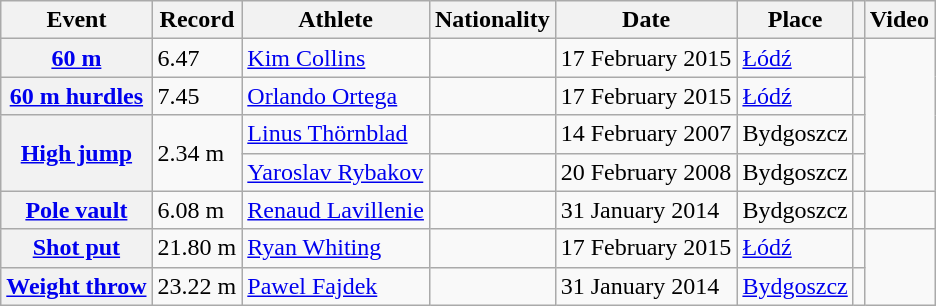<table class="wikitable plainrowheaders">
<tr>
<th scope="col">Event</th>
<th scope="col">Record</th>
<th scope="col">Athlete</th>
<th scope="col">Nationality</th>
<th scope="col">Date</th>
<th scope="col">Place</th>
<th scope="col"></th>
<th scope="col">Video</th>
</tr>
<tr>
<th scope="row"><a href='#'>60 m</a></th>
<td>6.47</td>
<td><a href='#'>Kim Collins</a></td>
<td></td>
<td>17 February 2015</td>
<td><a href='#'>Łódź</a></td>
<td></td>
</tr>
<tr>
<th scope="row"><a href='#'>60 m hurdles</a></th>
<td>7.45</td>
<td><a href='#'>Orlando Ortega</a></td>
<td></td>
<td>17 February 2015</td>
<td><a href='#'>Łódź</a></td>
<td></td>
</tr>
<tr>
<th scope="rowgroup" rowspan="2"><a href='#'>High jump</a></th>
<td rowspan="2">2.34 m</td>
<td><a href='#'>Linus Thörnblad</a></td>
<td></td>
<td>14 February 2007</td>
<td>Bydgoszcz</td>
<td></td>
</tr>
<tr>
<td><a href='#'>Yaroslav Rybakov</a></td>
<td></td>
<td>20 February 2008</td>
<td>Bydgoszcz</td>
<td></td>
</tr>
<tr>
<th scope="row"><a href='#'>Pole vault</a></th>
<td>6.08 m</td>
<td><a href='#'>Renaud Lavillenie</a></td>
<td></td>
<td>31 January 2014</td>
<td>Bydgoszcz</td>
<td></td>
<td></td>
</tr>
<tr>
<th scope="row"><a href='#'>Shot put</a></th>
<td>21.80 m</td>
<td><a href='#'>Ryan Whiting</a></td>
<td></td>
<td>17 February 2015</td>
<td><a href='#'>Łódź</a></td>
<td></td>
</tr>
<tr>
<th scope="row"><a href='#'>Weight throw</a></th>
<td>23.22 m</td>
<td><a href='#'>Pawel Fajdek</a></td>
<td></td>
<td>31 January 2014</td>
<td><a href='#'>Bydgoszcz</a></td>
<td></td>
</tr>
</table>
